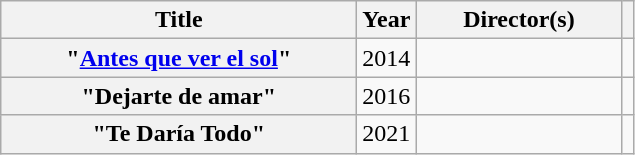<table class="wikitable plainrowheaders" style="text-align:center;">
<tr>
<th width="230">Title</th>
<th>Year</th>
<th width="130">Director(s)</th>
<th></th>
</tr>
<tr>
<th scope="row">"<a href='#'>Antes que ver el sol</a>"</th>
<td>2014</td>
<td></td>
<td></td>
</tr>
<tr>
<th scope="row">"Dejarte de amar"</th>
<td>2016</td>
<td></td>
<td></td>
</tr>
<tr>
<th scope="row">"Te Daría Todo"</th>
<td>2021</td>
<td></td>
<td></td>
</tr>
</table>
